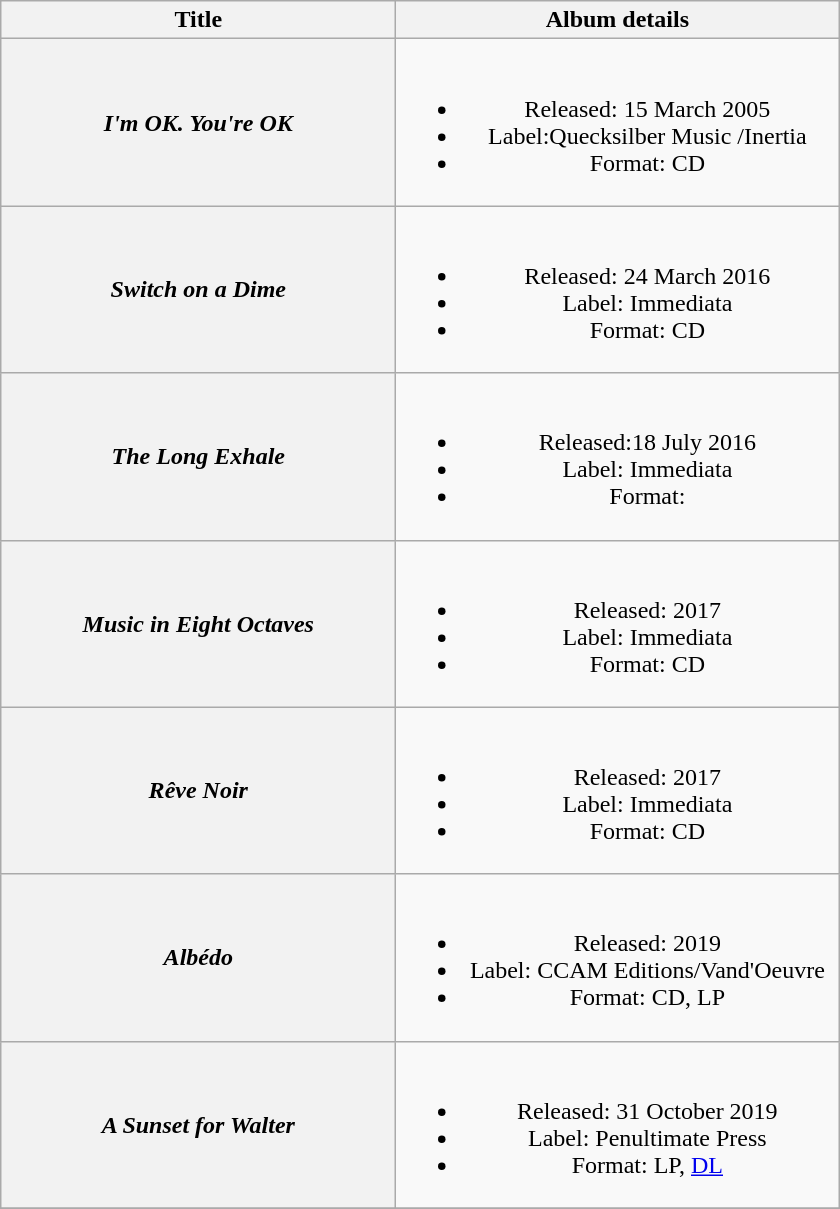<table class="wikitable plainrowheaders" style="text-align:center;">
<tr>
<th scope="col" style="width:16em;">Title</th>
<th scope="col" style="width:18em;">Album details</th>
</tr>
<tr>
<th scope="row"><em>I'm OK. You're OK</em> </th>
<td><br><ul><li>Released: 15 March 2005</li><li>Label:Quecksilber Music /Inertia</li><li>Format: CD</li></ul></td>
</tr>
<tr>
<th scope="row"><em>Switch on a Dime</em> </th>
<td><br><ul><li>Released: 24 March 2016</li><li>Label: Immediata  </li><li>Format: CD</li></ul></td>
</tr>
<tr>
<th scope="row"><em>The Long Exhale</em> </th>
<td><br><ul><li>Released:18 July 2016</li><li>Label: Immediata </li><li>Format:</li></ul></td>
</tr>
<tr>
<th scope="row"><em>Music in Eight Octaves</em> </th>
<td><br><ul><li>Released: 2017</li><li>Label: Immediata </li><li>Format: CD</li></ul></td>
</tr>
<tr>
<th scope="row"><em>Rêve Noir</em> </th>
<td><br><ul><li>Released: 2017</li><li>Label: Immediata </li><li>Format: CD</li></ul></td>
</tr>
<tr>
<th scope="row"><em>Albédo</em> </th>
<td><br><ul><li>Released: 2019</li><li>Label: CCAM Editions/Vand'Oeuvre </li><li>Format: CD, LP</li></ul></td>
</tr>
<tr>
<th scope="row"><em>A Sunset for Walter</em> </th>
<td><br><ul><li>Released: 31 October 2019</li><li>Label: Penultimate Press </li><li>Format: LP, <a href='#'>DL</a></li></ul></td>
</tr>
<tr>
</tr>
</table>
